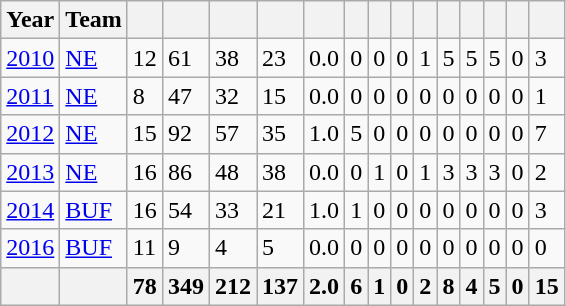<table class="wikitable sortable">
<tr>
<th>Year</th>
<th>Team</th>
<th></th>
<th></th>
<th></th>
<th></th>
<th></th>
<th></th>
<th></th>
<th></th>
<th></th>
<th></th>
<th></th>
<th></th>
<th></th>
<th></th>
</tr>
<tr>
<td><a href='#'>2010</a></td>
<td><a href='#'>NE</a></td>
<td>12</td>
<td>61</td>
<td>38</td>
<td>23</td>
<td>0.0</td>
<td>0</td>
<td>0</td>
<td>0</td>
<td>1</td>
<td>5</td>
<td>5</td>
<td>5</td>
<td>0</td>
<td>3</td>
</tr>
<tr>
<td><a href='#'>2011</a></td>
<td><a href='#'>NE</a></td>
<td>8</td>
<td>47</td>
<td>32</td>
<td>15</td>
<td>0.0</td>
<td>0</td>
<td>0</td>
<td>0</td>
<td>0</td>
<td>0</td>
<td>0</td>
<td>0</td>
<td>0</td>
<td>1</td>
</tr>
<tr>
<td><a href='#'>2012</a></td>
<td><a href='#'>NE</a></td>
<td>15</td>
<td>92</td>
<td>57</td>
<td>35</td>
<td>1.0</td>
<td>5</td>
<td>0</td>
<td>0</td>
<td>0</td>
<td>0</td>
<td>0</td>
<td>0</td>
<td>0</td>
<td>7</td>
</tr>
<tr>
<td><a href='#'>2013</a></td>
<td><a href='#'>NE</a></td>
<td>16</td>
<td>86</td>
<td>48</td>
<td>38</td>
<td>0.0</td>
<td>0</td>
<td>1</td>
<td>0</td>
<td>1</td>
<td>3</td>
<td>3</td>
<td>3</td>
<td>0</td>
<td>2</td>
</tr>
<tr>
<td><a href='#'>2014</a></td>
<td><a href='#'>BUF</a></td>
<td>16</td>
<td>54</td>
<td>33</td>
<td>21</td>
<td>1.0</td>
<td>1</td>
<td>0</td>
<td>0</td>
<td>0</td>
<td>0</td>
<td>0</td>
<td>0</td>
<td>0</td>
<td>3</td>
</tr>
<tr>
<td><a href='#'>2016</a></td>
<td><a href='#'>BUF</a></td>
<td>11</td>
<td>9</td>
<td>4</td>
<td>5</td>
<td>0.0</td>
<td>0</td>
<td>0</td>
<td>0</td>
<td>0</td>
<td>0</td>
<td>0</td>
<td>0</td>
<td>0</td>
<td>0</td>
</tr>
<tr class="sortbottom">
<th></th>
<th></th>
<th>78</th>
<th>349</th>
<th>212</th>
<th>137</th>
<th>2.0</th>
<th>6</th>
<th>1</th>
<th>0</th>
<th>2</th>
<th>8</th>
<th>4</th>
<th>5</th>
<th>0</th>
<th>15</th>
</tr>
</table>
